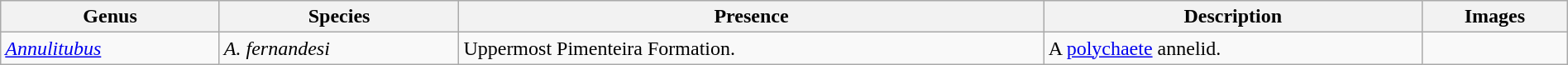<table class="wikitable" align="center" width="100%">
<tr>
<th>Genus</th>
<th>Species</th>
<th>Presence</th>
<th>Description</th>
<th>Images</th>
</tr>
<tr>
<td><em><a href='#'>Annulitubus</a></em></td>
<td><em>A. fernandesi</em></td>
<td>Uppermost Pimenteira Formation.</td>
<td>A <a href='#'>polychaete</a> annelid.</td>
<td></td>
</tr>
</table>
